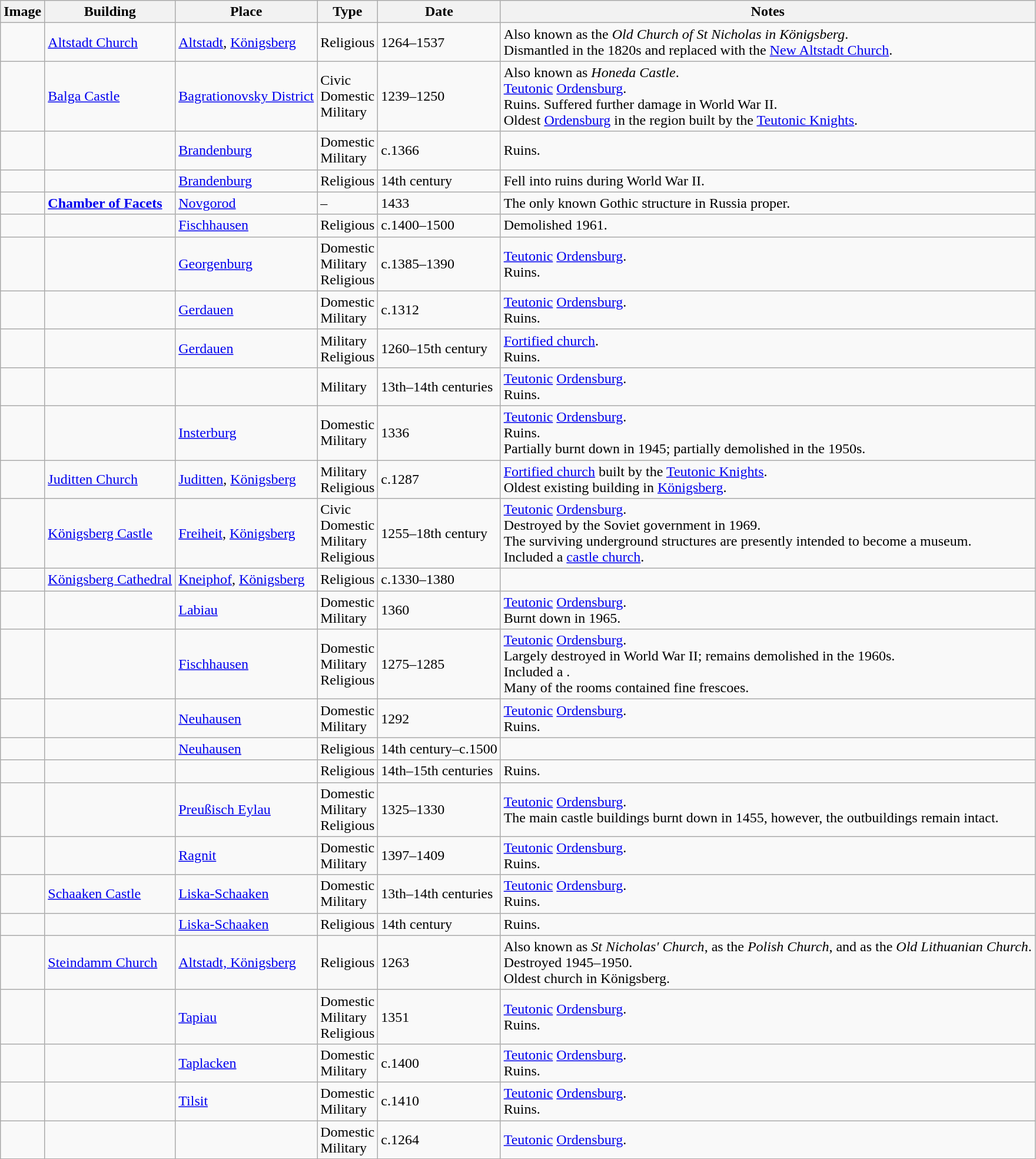<table class="wikitable sortable mw-collapsible mw-collapsed">
<tr>
<th>Image</th>
<th>Building</th>
<th>Place</th>
<th>Type</th>
<th>Date</th>
<th>Notes</th>
</tr>
<tr>
<td></td>
<td><a href='#'>Altstadt Church</a></td>
<td><a href='#'>Altstadt</a>, <a href='#'>Königsberg</a></td>
<td>Religious</td>
<td>1264–1537</td>
<td>Also known as the <em>Old Church of St Nicholas in Königsberg</em>.<br>Dismantled in the 1820s and replaced with the <a href='#'>New Altstadt Church</a>.</td>
</tr>
<tr>
<td></td>
<td><a href='#'>Balga Castle</a></td>
<td><a href='#'>Bagrationovsky District</a></td>
<td>Civic<br>Domestic<br>Military</td>
<td>1239–1250</td>
<td>Also known as <em>Honeda Castle</em>.<br><a href='#'>Teutonic</a> <a href='#'>Ordensburg</a>.<br>Ruins. Suffered further damage in World War II.<br>Oldest <a href='#'>Ordensburg</a> in the region built by the <a href='#'>Teutonic Knights</a>.</td>
</tr>
<tr>
<td></td>
<td></td>
<td><a href='#'>Brandenburg</a></td>
<td>Domestic<br>Military</td>
<td>c.1366</td>
<td>Ruins.</td>
</tr>
<tr>
<td></td>
<td></td>
<td><a href='#'>Brandenburg</a></td>
<td>Religious</td>
<td>14th century</td>
<td>Fell into ruins during World War II.</td>
</tr>
<tr>
<td></td>
<td><strong><a href='#'>Chamber of Facets</a></strong></td>
<td><a href='#'>Novgorod</a></td>
<td>–</td>
<td>1433</td>
<td>The only known Gothic structure in Russia proper.</td>
</tr>
<tr>
<td></td>
<td></td>
<td><a href='#'>Fischhausen</a></td>
<td>Religious</td>
<td>c.1400–1500</td>
<td>Demolished 1961.</td>
</tr>
<tr>
<td></td>
<td></td>
<td><a href='#'>Georgenburg</a></td>
<td>Domestic<br>Military<br>Religious</td>
<td>c.1385–1390</td>
<td><a href='#'>Teutonic</a> <a href='#'>Ordensburg</a>.<br>Ruins.</td>
</tr>
<tr>
<td></td>
<td></td>
<td><a href='#'>Gerdauen</a></td>
<td>Domestic<br>Military</td>
<td>c.1312</td>
<td><a href='#'>Teutonic</a> <a href='#'>Ordensburg</a>.<br>Ruins.</td>
</tr>
<tr>
<td></td>
<td></td>
<td><a href='#'>Gerdauen</a></td>
<td>Military<br>Religious</td>
<td>1260–15th century</td>
<td><a href='#'>Fortified church</a>.<br>Ruins.</td>
</tr>
<tr>
<td></td>
<td></td>
<td></td>
<td>Military</td>
<td>13th–14th centuries</td>
<td><a href='#'>Teutonic</a> <a href='#'>Ordensburg</a>.<br>Ruins.</td>
</tr>
<tr>
<td></td>
<td></td>
<td><a href='#'>Insterburg</a></td>
<td>Domestic<br>Military</td>
<td>1336</td>
<td><a href='#'>Teutonic</a> <a href='#'>Ordensburg</a>.<br>Ruins.<br>Partially burnt down in 1945; partially demolished in the 1950s.</td>
</tr>
<tr>
<td></td>
<td><a href='#'>Juditten Church</a></td>
<td><a href='#'>Juditten</a>, <a href='#'>Königsberg</a></td>
<td>Military<br>Religious</td>
<td>c.1287</td>
<td><a href='#'>Fortified church</a> built by the <a href='#'>Teutonic Knights</a>.<br>Oldest existing building in <a href='#'>Königsberg</a>.</td>
</tr>
<tr>
<td></td>
<td><a href='#'>Königsberg Castle</a></td>
<td><a href='#'>Freiheit</a>, <a href='#'>Königsberg</a></td>
<td>Civic<br>Domestic<br>Military<br>Religious</td>
<td>1255–18th century</td>
<td><a href='#'>Teutonic</a> <a href='#'>Ordensburg</a>.<br>Destroyed by the Soviet government in 1969.<br>The surviving underground structures are presently intended to become a museum.<br>Included a <a href='#'>castle church</a>.</td>
</tr>
<tr>
<td></td>
<td><a href='#'>Königsberg Cathedral</a></td>
<td><a href='#'>Kneiphof</a>, <a href='#'>Königsberg</a></td>
<td>Religious</td>
<td>c.1330–1380</td>
<td></td>
</tr>
<tr>
<td></td>
<td></td>
<td><a href='#'>Labiau</a></td>
<td>Domestic<br>Military</td>
<td>1360</td>
<td><a href='#'>Teutonic</a> <a href='#'>Ordensburg</a>.<br>Burnt down in 1965.</td>
</tr>
<tr>
<td></td>
<td></td>
<td><a href='#'>Fischhausen</a></td>
<td>Domestic<br>Military<br>Religious</td>
<td>1275–1285</td>
<td><a href='#'>Teutonic</a> <a href='#'>Ordensburg</a>.<br>Largely destroyed in World War II; remains demolished in the 1960s.<br>Included a .<br>Many of the rooms contained fine frescoes.</td>
</tr>
<tr>
<td></td>
<td></td>
<td><a href='#'>Neuhausen</a></td>
<td>Domestic<br>Military</td>
<td>1292</td>
<td><a href='#'>Teutonic</a> <a href='#'>Ordensburg</a>.<br>Ruins.</td>
</tr>
<tr>
<td></td>
<td></td>
<td><a href='#'>Neuhausen</a></td>
<td>Religious</td>
<td>14th century–c.1500</td>
<td></td>
</tr>
<tr>
<td></td>
<td></td>
<td></td>
<td>Religious</td>
<td>14th–15th centuries</td>
<td>Ruins.</td>
</tr>
<tr>
<td></td>
<td></td>
<td><a href='#'>Preußisch Eylau</a></td>
<td>Domestic<br>Military<br>Religious</td>
<td>1325–1330</td>
<td><a href='#'>Teutonic</a> <a href='#'>Ordensburg</a>.<br>The main castle buildings burnt down in 1455, however, the outbuildings remain intact.</td>
</tr>
<tr>
<td></td>
<td></td>
<td><a href='#'>Ragnit</a></td>
<td>Domestic<br>Military</td>
<td>1397–1409</td>
<td><a href='#'>Teutonic</a> <a href='#'>Ordensburg</a>.<br>Ruins.</td>
</tr>
<tr>
<td></td>
<td><a href='#'>Schaaken Castle</a></td>
<td><a href='#'>Liska-Schaaken</a></td>
<td>Domestic<br>Military</td>
<td>13th–14th centuries</td>
<td><a href='#'>Teutonic</a> <a href='#'>Ordensburg</a>.<br>Ruins.</td>
</tr>
<tr>
<td></td>
<td></td>
<td><a href='#'>Liska-Schaaken</a></td>
<td>Religious</td>
<td>14th century</td>
<td>Ruins.</td>
</tr>
<tr>
<td></td>
<td><a href='#'>Steindamm Church</a></td>
<td><a href='#'>Altstadt, Königsberg</a></td>
<td>Religious</td>
<td>1263</td>
<td>Also known as <em>St Nicholas' Church</em>, as the <em>Polish Church</em>, and as the <em>Old Lithuanian Church</em>.<br>Destroyed 1945–1950.<br>Oldest church in Königsberg.</td>
</tr>
<tr>
<td></td>
<td></td>
<td><a href='#'>Tapiau</a></td>
<td>Domestic<br>Military<br>Religious</td>
<td>1351</td>
<td><a href='#'>Teutonic</a> <a href='#'>Ordensburg</a>.<br>Ruins.</td>
</tr>
<tr>
<td></td>
<td></td>
<td><a href='#'>Taplacken</a></td>
<td>Domestic<br>Military</td>
<td>c.1400</td>
<td><a href='#'>Teutonic</a> <a href='#'>Ordensburg</a>.<br>Ruins.</td>
</tr>
<tr>
<td></td>
<td></td>
<td><a href='#'>Tilsit</a></td>
<td>Domestic<br>Military</td>
<td>c.1410</td>
<td><a href='#'>Teutonic</a> <a href='#'>Ordensburg</a>.<br>Ruins.</td>
</tr>
<tr>
<td></td>
<td></td>
<td></td>
<td>Domestic<br>Military</td>
<td>c.1264</td>
<td><a href='#'>Teutonic</a> <a href='#'>Ordensburg</a>.</td>
</tr>
</table>
